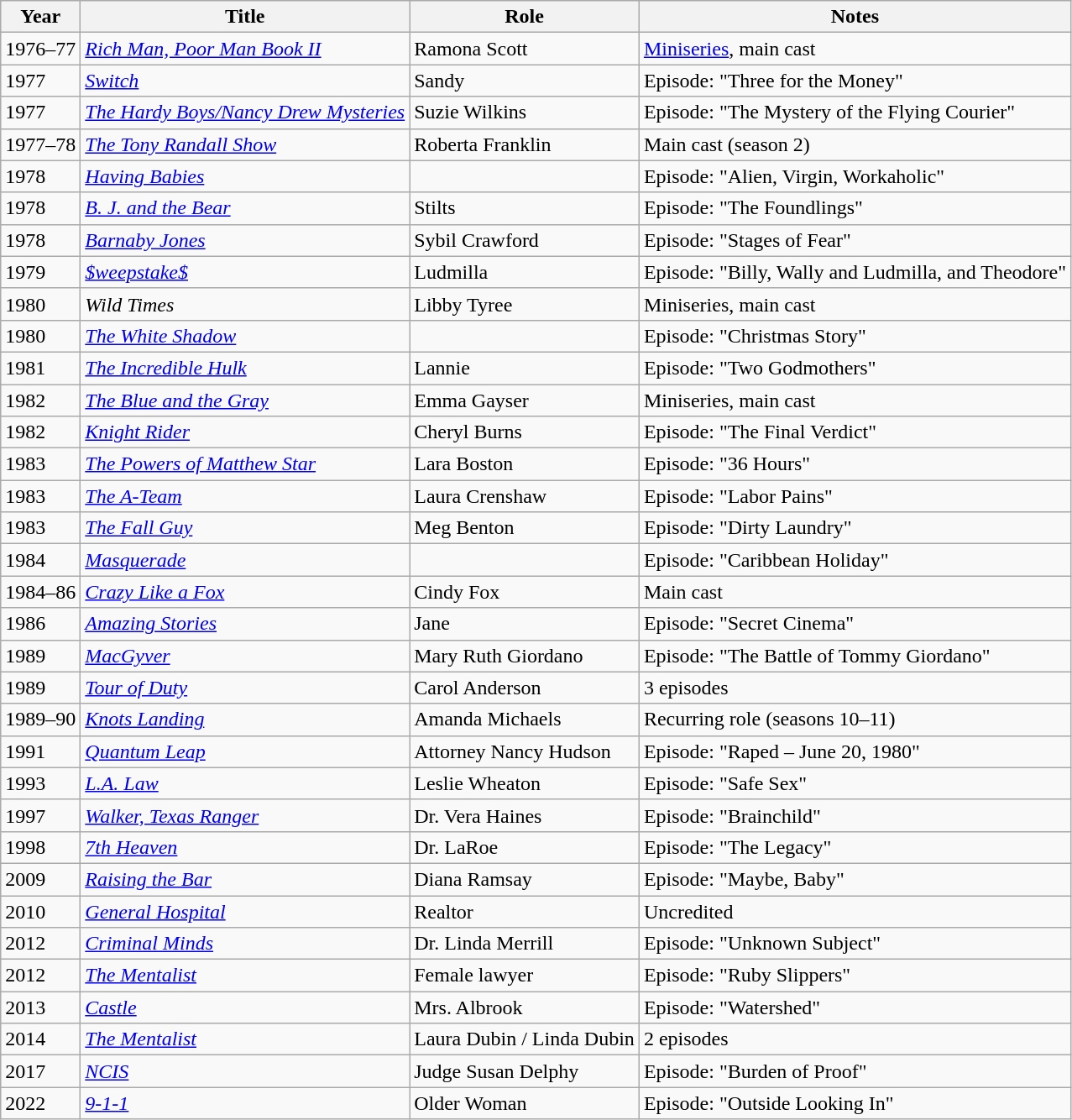<table class="wikitable sortable">
<tr>
<th>Year</th>
<th>Title</th>
<th>Role</th>
<th class="unsortable">Notes</th>
</tr>
<tr>
<td>1976–77</td>
<td><em><a href='#'>Rich Man, Poor Man Book II</a></em></td>
<td>Ramona Scott</td>
<td><a href='#'>Miniseries</a>, main cast</td>
</tr>
<tr>
<td>1977</td>
<td><em><a href='#'>Switch</a></em></td>
<td>Sandy</td>
<td>Episode: "Three for the Money"</td>
</tr>
<tr>
<td>1977</td>
<td><em><a href='#'>The Hardy Boys/Nancy Drew Mysteries</a></em></td>
<td>Suzie Wilkins</td>
<td>Episode: "The Mystery of the Flying Courier"</td>
</tr>
<tr>
<td>1977–78</td>
<td><em><a href='#'>The Tony Randall Show</a></em></td>
<td>Roberta Franklin</td>
<td>Main cast (season 2)</td>
</tr>
<tr>
<td>1978</td>
<td><em><a href='#'>Having Babies</a></em></td>
<td></td>
<td>Episode: "Alien, Virgin, Workaholic"</td>
</tr>
<tr>
<td>1978</td>
<td><em><a href='#'>B. J. and the Bear</a></em></td>
<td>Stilts</td>
<td>Episode: "The Foundlings"</td>
</tr>
<tr>
<td>1978</td>
<td><em><a href='#'>Barnaby Jones</a></em></td>
<td>Sybil Crawford</td>
<td>Episode: "Stages of Fear"</td>
</tr>
<tr>
<td>1979</td>
<td><em><a href='#'>$weepstake$</a></em></td>
<td>Ludmilla</td>
<td>Episode: "Billy, Wally and Ludmilla, and Theodore"</td>
</tr>
<tr>
<td>1980</td>
<td><em>Wild Times</em></td>
<td>Libby Tyree</td>
<td>Miniseries, main cast</td>
</tr>
<tr>
<td>1980</td>
<td><em><a href='#'>The White Shadow</a></em></td>
<td></td>
<td>Episode: "Christmas Story"</td>
</tr>
<tr>
<td>1981</td>
<td><em><a href='#'>The Incredible Hulk</a></em></td>
<td>Lannie</td>
<td>Episode: "Two Godmothers"</td>
</tr>
<tr>
<td>1982</td>
<td><em><a href='#'>The Blue and the Gray</a></em></td>
<td>Emma Gayser</td>
<td>Miniseries, main cast</td>
</tr>
<tr>
<td>1982</td>
<td><em><a href='#'>Knight Rider</a></em></td>
<td>Cheryl Burns</td>
<td>Episode: "The Final Verdict"</td>
</tr>
<tr>
<td>1983</td>
<td><em><a href='#'>The Powers of Matthew Star</a></em></td>
<td>Lara Boston</td>
<td>Episode: "36 Hours"</td>
</tr>
<tr>
<td>1983</td>
<td><em><a href='#'>The A-Team</a></em></td>
<td>Laura Crenshaw</td>
<td>Episode: "Labor Pains"</td>
</tr>
<tr>
<td>1983</td>
<td><em><a href='#'>The Fall Guy</a></em></td>
<td>Meg Benton</td>
<td>Episode: "Dirty Laundry"</td>
</tr>
<tr>
<td>1984</td>
<td><em><a href='#'>Masquerade</a></em></td>
<td></td>
<td>Episode: "Caribbean Holiday"</td>
</tr>
<tr>
<td>1984–86</td>
<td><em><a href='#'>Crazy Like a Fox</a></em></td>
<td>Cindy Fox</td>
<td>Main cast</td>
</tr>
<tr>
<td>1986</td>
<td><em><a href='#'>Amazing Stories</a></em></td>
<td>Jane</td>
<td>Episode: "Secret Cinema"</td>
</tr>
<tr>
<td>1989</td>
<td><em><a href='#'>MacGyver</a></em></td>
<td>Mary Ruth Giordano</td>
<td>Episode: "The Battle of Tommy Giordano"</td>
</tr>
<tr>
<td>1989</td>
<td><em><a href='#'>Tour of Duty</a></em></td>
<td>Carol Anderson</td>
<td>3 episodes</td>
</tr>
<tr>
<td>1989–90</td>
<td><em><a href='#'>Knots Landing</a></em></td>
<td>Amanda Michaels</td>
<td>Recurring role (seasons 10–11)</td>
</tr>
<tr>
<td>1991</td>
<td><em><a href='#'>Quantum Leap</a></em></td>
<td>Attorney Nancy Hudson</td>
<td>Episode: "Raped – June 20, 1980"</td>
</tr>
<tr>
<td>1993</td>
<td><em><a href='#'>L.A. Law</a></em></td>
<td>Leslie Wheaton</td>
<td>Episode: "Safe Sex"</td>
</tr>
<tr>
<td>1997</td>
<td><em><a href='#'>Walker, Texas Ranger</a></em></td>
<td>Dr. Vera Haines</td>
<td>Episode: "Brainchild"</td>
</tr>
<tr>
<td>1998</td>
<td><em><a href='#'>7th Heaven</a></em></td>
<td>Dr. LaRoe</td>
<td>Episode: "The Legacy"</td>
</tr>
<tr>
<td>2009</td>
<td><em><a href='#'>Raising the Bar</a></em></td>
<td>Diana Ramsay</td>
<td>Episode: "Maybe, Baby"</td>
</tr>
<tr>
<td>2010</td>
<td><em><a href='#'>General Hospital</a></em></td>
<td>Realtor</td>
<td>Uncredited</td>
</tr>
<tr>
<td>2012</td>
<td><em><a href='#'>Criminal Minds</a></em></td>
<td>Dr. Linda Merrill</td>
<td>Episode: "Unknown Subject"</td>
</tr>
<tr>
<td>2012</td>
<td><em><a href='#'>The Mentalist</a></em></td>
<td>Female lawyer</td>
<td>Episode: "Ruby Slippers"</td>
</tr>
<tr>
<td>2013</td>
<td><em><a href='#'>Castle</a></em></td>
<td>Mrs. Albrook</td>
<td>Episode: "Watershed"</td>
</tr>
<tr>
<td>2014</td>
<td><em><a href='#'>The Mentalist</a></em></td>
<td>Laura Dubin / Linda Dubin</td>
<td>2 episodes</td>
</tr>
<tr>
<td>2017</td>
<td><em><a href='#'>NCIS</a></em></td>
<td>Judge Susan Delphy</td>
<td>Episode: "Burden of Proof"</td>
</tr>
<tr>
<td>2022</td>
<td><em><a href='#'>9-1-1</a></em></td>
<td>Older Woman</td>
<td>Episode: "Outside Looking In"</td>
</tr>
</table>
